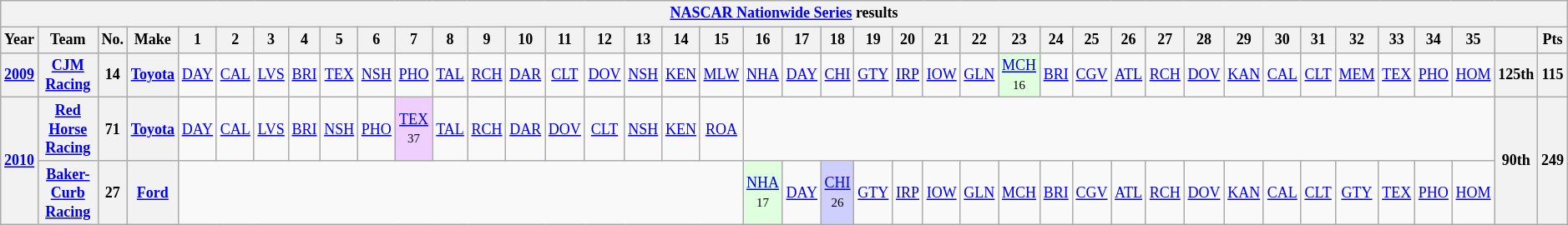<table class="wikitable" style="text-align:center; font-size:75%">
<tr>
<th colspan=42><a href='#'>NASCAR Nationwide Series</a> results</th>
</tr>
<tr>
<th>Year</th>
<th>Team</th>
<th>No.</th>
<th>Make</th>
<th>1</th>
<th>2</th>
<th>3</th>
<th>4</th>
<th>5</th>
<th>6</th>
<th>7</th>
<th>8</th>
<th>9</th>
<th>10</th>
<th>11</th>
<th>12</th>
<th>13</th>
<th>14</th>
<th>15</th>
<th>16</th>
<th>17</th>
<th>18</th>
<th>19</th>
<th>20</th>
<th>21</th>
<th>22</th>
<th>23</th>
<th>24</th>
<th>25</th>
<th>26</th>
<th>27</th>
<th>28</th>
<th>29</th>
<th>30</th>
<th>31</th>
<th>32</th>
<th>33</th>
<th>34</th>
<th>35</th>
<th></th>
<th>Pts</th>
</tr>
<tr>
<th><a href='#'>2009</a></th>
<th><a href='#'>CJM Racing</a></th>
<th>14</th>
<th><a href='#'>Toyota</a></th>
<td><a href='#'>DAY</a></td>
<td><a href='#'>CAL</a></td>
<td><a href='#'>LVS</a></td>
<td><a href='#'>BRI</a></td>
<td><a href='#'>TEX</a></td>
<td><a href='#'>NSH</a></td>
<td><a href='#'>PHO</a></td>
<td><a href='#'>TAL</a></td>
<td><a href='#'>RCH</a></td>
<td><a href='#'>DAR</a></td>
<td><a href='#'>CLT</a></td>
<td><a href='#'>DOV</a></td>
<td><a href='#'>NSH</a></td>
<td><a href='#'>KEN</a></td>
<td><a href='#'>MLW</a></td>
<td><a href='#'>NHA</a></td>
<td><a href='#'>DAY</a></td>
<td><a href='#'>CHI</a></td>
<td><a href='#'>GTY</a></td>
<td><a href='#'>IRP</a></td>
<td><a href='#'>IOW</a></td>
<td><a href='#'>GLN</a></td>
<td style="background:#DFFFDF;"><a href='#'>MCH</a><br><small>16</small></td>
<td><a href='#'>BRI</a></td>
<td><a href='#'>CGV</a></td>
<td><a href='#'>ATL</a></td>
<td><a href='#'>RCH</a></td>
<td><a href='#'>DOV</a></td>
<td><a href='#'>KAN</a></td>
<td><a href='#'>CAL</a></td>
<td><a href='#'>CLT</a></td>
<td><a href='#'>MEM</a></td>
<td><a href='#'>TEX</a></td>
<td><a href='#'>PHO</a></td>
<td><a href='#'>HOM</a></td>
<th>125th</th>
<th>115</th>
</tr>
<tr>
<th rowspan=2><a href='#'>2010</a></th>
<th><a href='#'>Red Horse Racing</a></th>
<th>71</th>
<th><a href='#'>Toyota</a></th>
<td><a href='#'>DAY</a></td>
<td><a href='#'>CAL</a></td>
<td><a href='#'>LVS</a></td>
<td><a href='#'>BRI</a></td>
<td><a href='#'>NSH</a></td>
<td><a href='#'>PHO</a></td>
<td style="background:#EFCFFF;"><a href='#'>TEX</a><br><small>37</small></td>
<td><a href='#'>TAL</a></td>
<td><a href='#'>RCH</a></td>
<td><a href='#'>DAR</a></td>
<td><a href='#'>DOV</a></td>
<td><a href='#'>CLT</a></td>
<td><a href='#'>NSH</a></td>
<td><a href='#'>KEN</a></td>
<td><a href='#'>ROA</a></td>
<td colspan=20></td>
<th rowspan=2>90th</th>
<th rowspan=2>249</th>
</tr>
<tr>
<th><a href='#'>Baker-Curb Racing</a></th>
<th>27</th>
<th><a href='#'>Ford</a></th>
<td colspan=15></td>
<td style="background:#DFFFDF;"><a href='#'>NHA</a><br><small>17</small></td>
<td><a href='#'>DAY</a></td>
<td style="background:#CFCFFF;"><a href='#'>CHI</a><br><small>26</small></td>
<td><a href='#'>GTY</a></td>
<td><a href='#'>IRP</a></td>
<td><a href='#'>IOW</a></td>
<td><a href='#'>GLN</a></td>
<td><a href='#'>MCH</a></td>
<td><a href='#'>BRI</a></td>
<td><a href='#'>CGV</a></td>
<td><a href='#'>ATL</a></td>
<td><a href='#'>RCH</a></td>
<td><a href='#'>DOV</a></td>
<td><a href='#'>KAN</a></td>
<td><a href='#'>CAL</a></td>
<td><a href='#'>CLT</a></td>
<td><a href='#'>GTY</a></td>
<td><a href='#'>TEX</a></td>
<td><a href='#'>PHO</a></td>
<td><a href='#'>HOM</a></td>
</tr>
</table>
